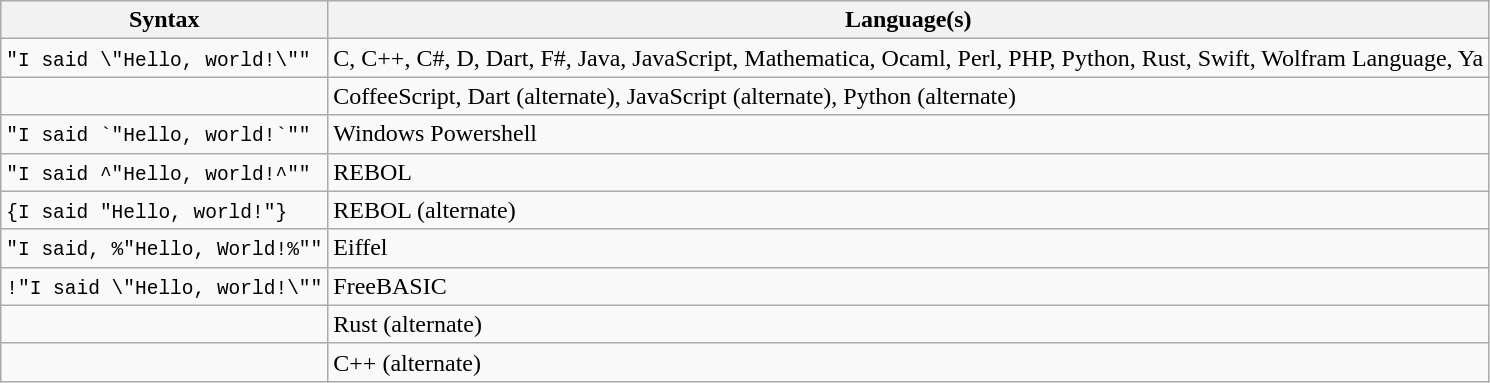<table class="wikitable">
<tr>
<th>Syntax</th>
<th>Language(s)</th>
</tr>
<tr>
<td><code>"I said \"Hello, world!\""</code></td>
<td>C, C++, C#, D, Dart, F#, Java, JavaScript, Mathematica, Ocaml, Perl, PHP, Python, Rust, Swift, Wolfram Language, Ya</td>
</tr>
<tr>
<td></td>
<td>CoffeeScript, Dart (alternate), JavaScript (alternate), Python (alternate)</td>
</tr>
<tr>
<td><code>"I said `"Hello, world!`""</code></td>
<td>Windows Powershell</td>
</tr>
<tr>
<td><code>"I said ^"Hello, world!^""</code></td>
<td>REBOL</td>
</tr>
<tr>
<td><code>{I said "Hello, world!"}</code></td>
<td>REBOL (alternate)</td>
</tr>
<tr>
<td><code>"I said, %"Hello, World!%""</code></td>
<td>Eiffel</td>
</tr>
<tr>
<td><code>!"I said \"Hello, world!\""</code></td>
<td>FreeBASIC</td>
</tr>
<tr>
<td></td>
<td>Rust (alternate)</td>
</tr>
<tr>
<td></td>
<td>C++ (alternate)</td>
</tr>
</table>
